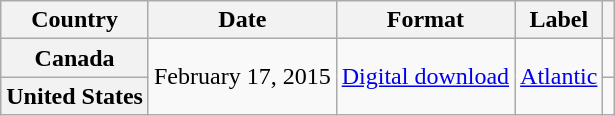<table class="wikitable plainrowheaders">
<tr>
<th scope="col">Country</th>
<th scope="col">Date</th>
<th scope="col">Format</th>
<th scope="col">Label</th>
<th scope="col"></th>
</tr>
<tr>
<th scope="row">Canada</th>
<td rowspan="2">February 17, 2015</td>
<td rowspan="2"><a href='#'>Digital download</a></td>
<td rowspan="2"><a href='#'>Atlantic</a></td>
<td></td>
</tr>
<tr>
<th scope="row">United States</th>
<td></td>
</tr>
</table>
